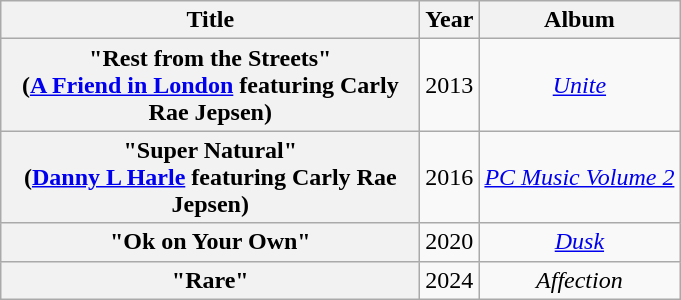<table class="wikitable plainrowheaders" style="text-align:center;">
<tr>
<th scope="col" style="width:17em;">Title</th>
<th scope="col">Year</th>
<th scope="col">Album</th>
</tr>
<tr>
<th scope="row">"Rest from the Streets"<br><span>(<a href='#'>A Friend in London</a> featuring Carly Rae Jepsen)</span></th>
<td>2013</td>
<td><em><a href='#'>Unite</a></em></td>
</tr>
<tr>
<th scope="row">"Super Natural"<br><span>(<a href='#'>Danny L Harle</a> featuring Carly Rae Jepsen)</span></th>
<td>2016</td>
<td><em><a href='#'>PC Music Volume 2</a></em></td>
</tr>
<tr>
<th scope="row">"Ok on Your Own"<br></th>
<td>2020</td>
<td><em><a href='#'>Dusk</a></em></td>
</tr>
<tr>
<th scope="row">"Rare"<br></th>
<td>2024</td>
<td><em>Affection</em></td>
</tr>
</table>
